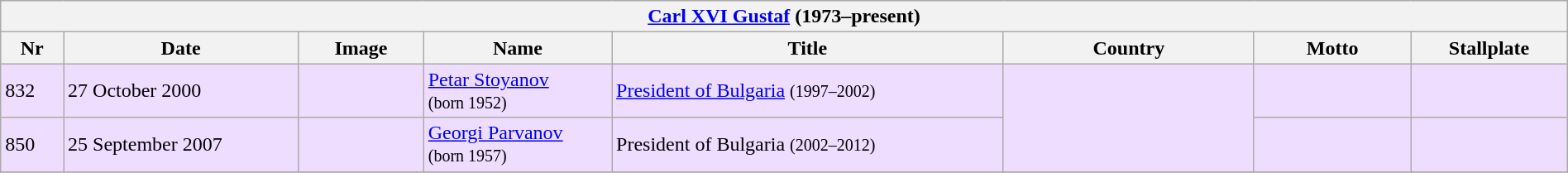<table class="wikitable" width=100%>
<tr>
<th colspan=8><a href='#'>Carl XVI Gustaf</a> (1973–present)</th>
</tr>
<tr>
<th width=4%>Nr</th>
<th width=15%>Date</th>
<th width=8%>Image</th>
<th width=12%>Name</th>
<th>Title</th>
<th width=16%>Country</th>
<th width=10%>Motto</th>
<th width=10%>Stallplate</th>
</tr>
<tr bgcolor="#EEDDFF">
<td>832</td>
<td>27 October 2000</td>
<td></td>
<td><a href='#'>Petar Stoyanov</a><br><small>(born 1952)</small></td>
<td><a href='#'>President of Bulgaria</a> <small>(1997–2002)</small></td>
<td rowspan="2"></td>
<td></td>
<td></td>
</tr>
<tr bgcolor="#EEDDFF">
<td>850</td>
<td>25 September 2007</td>
<td></td>
<td><a href='#'>Georgi Parvanov</a><br><small>(born 1957)</small></td>
<td>President of Bulgaria <small>(2002–2012)</small></td>
<td></td>
<td></td>
</tr>
<tr>
</tr>
</table>
